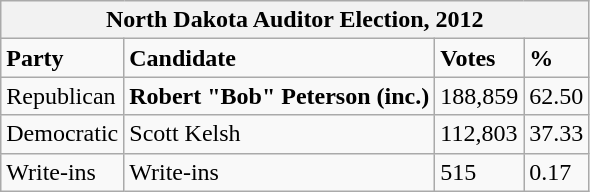<table class="wikitable">
<tr>
<th colspan="4">North Dakota Auditor Election, 2012</th>
</tr>
<tr>
<td><strong>Party</strong></td>
<td><strong>Candidate</strong></td>
<td><strong>Votes</strong></td>
<td><strong>%</strong></td>
</tr>
<tr>
<td>Republican</td>
<td><strong>Robert "Bob" Peterson (inc.)</strong></td>
<td>188,859</td>
<td>62.50</td>
</tr>
<tr>
<td>Democratic</td>
<td>Scott Kelsh</td>
<td>112,803</td>
<td>37.33</td>
</tr>
<tr>
<td>Write-ins</td>
<td>Write-ins</td>
<td>515</td>
<td>0.17</td>
</tr>
</table>
